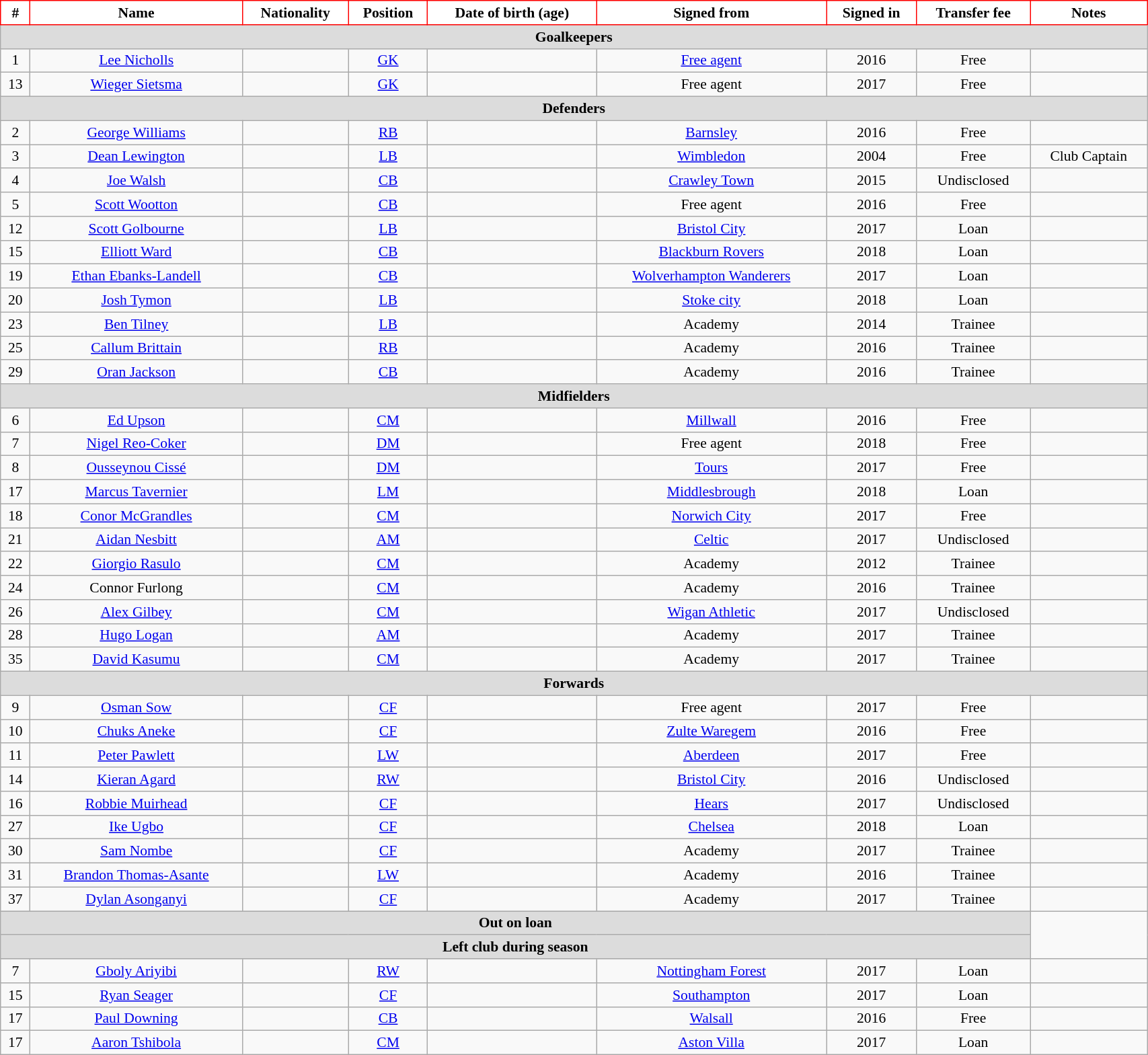<table class="wikitable" style="text-align:center; font-size:90%; width:90%;">
<tr>
<th style="color:black; background:white; border:1px solid red;">#</th>
<th style="color:black; background:white; border:1px solid red;">Name</th>
<th style="color:black; background:white; border:1px solid red;">Nationality</th>
<th style="color:black; background:white; border:1px solid red;">Position</th>
<th style="color:black; background:white; border:1px solid red;">Date of birth (age)</th>
<th style="color:black; background:white; border:1px solid red;">Signed from</th>
<th style="color:black; background:white; border:1px solid red;">Signed in</th>
<th style="color:black; background:white; border:1px solid red;">Transfer fee</th>
<th style="color:black; background:white; border:1px solid red;">Notes</th>
</tr>
<tr>
<th colspan="9" scope="row" style="background:#dcdcdc;">Goalkeepers</th>
</tr>
<tr>
<td>1</td>
<td><a href='#'>Lee Nicholls</a></td>
<td></td>
<td><a href='#'>GK</a></td>
<td></td>
<td><a href='#'>Free agent</a></td>
<td>2016</td>
<td>Free</td>
<td></td>
</tr>
<tr>
<td>13</td>
<td><a href='#'>Wieger Sietsma</a></td>
<td></td>
<td><a href='#'>GK</a></td>
<td></td>
<td>Free agent</td>
<td>2017</td>
<td>Free</td>
<td></td>
</tr>
<tr>
<th colspan="9" scope="row" style="background:#dcdcdc;">Defenders</th>
</tr>
<tr>
<td>2</td>
<td><a href='#'>George Williams</a></td>
<td></td>
<td><a href='#'>RB</a></td>
<td></td>
<td> <a href='#'>Barnsley</a></td>
<td>2016</td>
<td>Free</td>
<td></td>
</tr>
<tr>
<td>3</td>
<td><a href='#'>Dean Lewington</a></td>
<td></td>
<td><a href='#'>LB</a></td>
<td></td>
<td> <a href='#'>Wimbledon</a></td>
<td>2004</td>
<td>Free</td>
<td>Club Captain</td>
</tr>
<tr>
<td>4</td>
<td><a href='#'>Joe Walsh</a></td>
<td></td>
<td><a href='#'>CB</a></td>
<td></td>
<td> <a href='#'>Crawley Town</a></td>
<td>2015</td>
<td>Undisclosed</td>
<td></td>
</tr>
<tr>
<td>5</td>
<td><a href='#'>Scott Wootton</a></td>
<td></td>
<td><a href='#'>CB</a></td>
<td></td>
<td>Free agent</td>
<td>2016</td>
<td>Free</td>
<td></td>
</tr>
<tr>
<td>12</td>
<td><a href='#'>Scott Golbourne</a></td>
<td></td>
<td><a href='#'>LB</a></td>
<td></td>
<td> <a href='#'>Bristol City</a></td>
<td>2017</td>
<td>Loan</td>
<td></td>
</tr>
<tr>
<td>15</td>
<td><a href='#'>Elliott Ward</a></td>
<td></td>
<td><a href='#'>CB</a></td>
<td></td>
<td> <a href='#'>Blackburn Rovers</a></td>
<td>2018</td>
<td>Loan</td>
<td></td>
</tr>
<tr>
<td>19</td>
<td><a href='#'>Ethan Ebanks-Landell</a></td>
<td></td>
<td><a href='#'>CB</a></td>
<td></td>
<td> <a href='#'>Wolverhampton Wanderers</a></td>
<td>2017</td>
<td>Loan</td>
<td></td>
</tr>
<tr>
<td>20</td>
<td><a href='#'>Josh Tymon</a></td>
<td></td>
<td><a href='#'>LB</a></td>
<td></td>
<td> <a href='#'>Stoke city</a></td>
<td>2018</td>
<td>Loan</td>
<td></td>
</tr>
<tr>
<td>23</td>
<td><a href='#'>Ben Tilney</a></td>
<td></td>
<td><a href='#'>LB</a></td>
<td></td>
<td>Academy</td>
<td>2014</td>
<td>Trainee</td>
<td></td>
</tr>
<tr>
<td>25</td>
<td><a href='#'>Callum Brittain</a></td>
<td></td>
<td><a href='#'>RB</a></td>
<td></td>
<td>Academy</td>
<td>2016</td>
<td>Trainee</td>
<td></td>
</tr>
<tr>
<td>29</td>
<td><a href='#'>Oran Jackson</a></td>
<td></td>
<td><a href='#'>CB</a></td>
<td></td>
<td>Academy</td>
<td>2016</td>
<td>Trainee</td>
<td></td>
</tr>
<tr>
<th colspan="9" scope="row" style="background:#dcdcdc;">Midfielders</th>
</tr>
<tr>
<td>6</td>
<td><a href='#'>Ed Upson</a></td>
<td></td>
<td><a href='#'>CM</a></td>
<td></td>
<td> <a href='#'>Millwall</a></td>
<td>2016</td>
<td>Free</td>
<td></td>
</tr>
<tr>
<td>7</td>
<td><a href='#'>Nigel Reo-Coker</a></td>
<td></td>
<td><a href='#'>DM</a></td>
<td></td>
<td>Free agent</td>
<td>2018</td>
<td>Free</td>
<td></td>
</tr>
<tr>
<td>8</td>
<td><a href='#'>Ousseynou Cissé</a></td>
<td></td>
<td><a href='#'>DM</a></td>
<td></td>
<td> <a href='#'>Tours</a></td>
<td>2017</td>
<td>Free</td>
<td></td>
</tr>
<tr>
<td>17</td>
<td><a href='#'>Marcus Tavernier</a></td>
<td></td>
<td><a href='#'>LM</a></td>
<td></td>
<td> <a href='#'>Middlesbrough</a></td>
<td>2018</td>
<td>Loan</td>
<td></td>
</tr>
<tr>
<td>18</td>
<td><a href='#'>Conor McGrandles</a></td>
<td></td>
<td><a href='#'>CM</a></td>
<td></td>
<td> <a href='#'>Norwich City</a></td>
<td>2017</td>
<td>Free</td>
<td></td>
</tr>
<tr>
<td>21</td>
<td><a href='#'>Aidan Nesbitt</a></td>
<td></td>
<td><a href='#'>AM</a></td>
<td></td>
<td> <a href='#'>Celtic</a></td>
<td>2017</td>
<td>Undisclosed</td>
<td></td>
</tr>
<tr>
<td>22</td>
<td><a href='#'>Giorgio Rasulo</a></td>
<td></td>
<td><a href='#'>CM</a></td>
<td></td>
<td>Academy</td>
<td>2012</td>
<td>Trainee</td>
<td></td>
</tr>
<tr>
<td>24</td>
<td>Connor Furlong</td>
<td></td>
<td><a href='#'>CM</a></td>
<td></td>
<td>Academy</td>
<td>2016</td>
<td>Trainee</td>
<td></td>
</tr>
<tr>
<td>26</td>
<td><a href='#'>Alex Gilbey</a></td>
<td></td>
<td><a href='#'>CM</a></td>
<td></td>
<td> <a href='#'>Wigan Athletic</a></td>
<td>2017</td>
<td>Undisclosed</td>
<td></td>
</tr>
<tr>
<td>28</td>
<td><a href='#'>Hugo Logan</a></td>
<td></td>
<td><a href='#'>AM</a></td>
<td></td>
<td>Academy</td>
<td>2017</td>
<td>Trainee</td>
<td></td>
</tr>
<tr>
<td>35</td>
<td><a href='#'>David Kasumu</a></td>
<td></td>
<td><a href='#'>CM</a></td>
<td></td>
<td>Academy</td>
<td>2017</td>
<td>Trainee</td>
<td></td>
</tr>
<tr>
<th colspan="9" scope="row" style="background:#dcdcdc;">Forwards</th>
</tr>
<tr>
<td>9</td>
<td><a href='#'>Osman Sow</a></td>
<td></td>
<td><a href='#'>CF</a></td>
<td></td>
<td>Free agent</td>
<td>2017</td>
<td>Free</td>
<td></td>
</tr>
<tr>
<td>10</td>
<td><a href='#'>Chuks Aneke</a></td>
<td></td>
<td><a href='#'>CF</a></td>
<td></td>
<td> <a href='#'>Zulte Waregem</a></td>
<td>2016</td>
<td>Free</td>
<td></td>
</tr>
<tr>
<td>11</td>
<td><a href='#'>Peter Pawlett</a></td>
<td></td>
<td><a href='#'>LW</a></td>
<td></td>
<td> <a href='#'>Aberdeen</a></td>
<td>2017</td>
<td>Free</td>
<td></td>
</tr>
<tr>
<td>14</td>
<td><a href='#'>Kieran Agard</a></td>
<td></td>
<td><a href='#'>RW</a></td>
<td></td>
<td> <a href='#'>Bristol City</a></td>
<td>2016</td>
<td>Undisclosed</td>
<td></td>
</tr>
<tr>
<td>16</td>
<td><a href='#'>Robbie Muirhead</a></td>
<td></td>
<td><a href='#'>CF</a></td>
<td></td>
<td> <a href='#'>Hears</a></td>
<td>2017</td>
<td>Undisclosed</td>
<td></td>
</tr>
<tr>
<td>27</td>
<td><a href='#'>Ike Ugbo</a></td>
<td></td>
<td><a href='#'>CF</a></td>
<td></td>
<td> <a href='#'>Chelsea</a></td>
<td>2018</td>
<td>Loan</td>
<td></td>
</tr>
<tr>
<td>30</td>
<td><a href='#'>Sam Nombe</a></td>
<td></td>
<td><a href='#'>CF</a></td>
<td></td>
<td>Academy</td>
<td>2017</td>
<td>Trainee</td>
<td></td>
</tr>
<tr>
<td>31</td>
<td><a href='#'>Brandon Thomas-Asante</a></td>
<td></td>
<td><a href='#'>LW</a></td>
<td></td>
<td>Academy</td>
<td>2016</td>
<td>Trainee</td>
<td></td>
</tr>
<tr>
<td>37</td>
<td><a href='#'>Dylan Asonganyi</a></td>
<td></td>
<td><a href='#'>CF</a></td>
<td></td>
<td>Academy</td>
<td>2017</td>
<td>Trainee</td>
<td></td>
</tr>
<tr>
<th colspan="8" scope="row" style="background:#dcdcdc;">Out on loan</th>
</tr>
<tr>
<th colspan="8" scope="row" style="background:#dcdcdc;">Left club during season</th>
</tr>
<tr>
<td>7</td>
<td><a href='#'>Gboly Ariyibi</a></td>
<td></td>
<td><a href='#'>RW</a></td>
<td></td>
<td> <a href='#'>Nottingham Forest</a></td>
<td>2017</td>
<td>Loan</td>
<td></td>
</tr>
<tr>
<td>15</td>
<td><a href='#'>Ryan Seager</a></td>
<td></td>
<td><a href='#'>CF</a></td>
<td></td>
<td> <a href='#'>Southampton</a></td>
<td>2017</td>
<td>Loan</td>
<td></td>
</tr>
<tr>
<td>17</td>
<td><a href='#'>Paul Downing</a></td>
<td></td>
<td><a href='#'>CB</a></td>
<td></td>
<td> <a href='#'>Walsall</a></td>
<td>2016</td>
<td>Free</td>
<td></td>
</tr>
<tr>
<td>17</td>
<td><a href='#'>Aaron Tshibola</a></td>
<td></td>
<td><a href='#'>CM</a></td>
<td></td>
<td> <a href='#'>Aston Villa</a></td>
<td>2017</td>
<td>Loan</td>
<td></td>
</tr>
</table>
